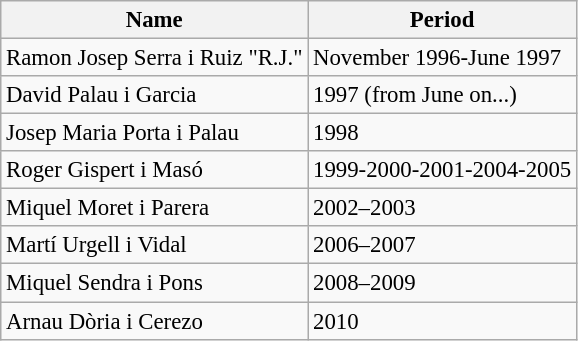<table class="wikitable" style="font-size: 95%;">
<tr>
<th>Name</th>
<th>Period</th>
</tr>
<tr ---->
<td>Ramon Josep Serra i Ruiz "R.J."</td>
<td>November 1996-June 1997</td>
</tr>
<tr ---->
<td>David Palau i Garcia</td>
<td>1997 (from June on...)</td>
</tr>
<tr ---->
<td>Josep Maria Porta i Palau</td>
<td>1998</td>
</tr>
<tr ---->
<td>Roger Gispert i Masó</td>
<td>1999-2000-2001-2004-2005</td>
</tr>
<tr ---->
<td>Miquel Moret i Parera</td>
<td>2002–2003</td>
</tr>
<tr ---->
<td>Martí Urgell i Vidal</td>
<td>2006–2007</td>
</tr>
<tr ---->
<td>Miquel Sendra i Pons</td>
<td>2008–2009</td>
</tr>
<tr ---->
<td>Arnau Dòria i Cerezo</td>
<td>2010</td>
</tr>
</table>
